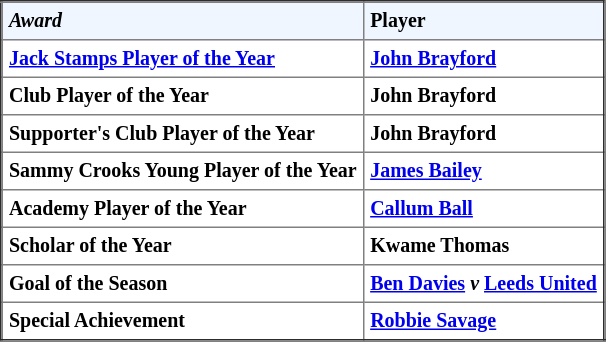<table border="2" cellpadding="4" style="border-collapse:collapse; text-align:Left; font-size:smaller;">
<tr style="background:#f0f6ff;">
<th><em>Award</em></th>
<th><strong>Player</strong></th>
</tr>
<tr bgcolor="">
<th><a href='#'>Jack Stamps Player of the Year</a></th>
<th><a href='#'>John Brayford</a></th>
</tr>
<tr bgcolor="">
<th>Club Player of the Year</th>
<th>John Brayford</th>
</tr>
<tr bgcolor="">
<th>Supporter's Club Player of the Year</th>
<th>John Brayford</th>
</tr>
<tr bgcolor="">
<th>Sammy Crooks Young Player of the Year</th>
<th><a href='#'>James Bailey</a></th>
</tr>
<tr bgcolor="">
<th>Academy Player of the Year</th>
<th><a href='#'>Callum Ball</a></th>
</tr>
<tr bgcolor="">
<th>Scholar of the Year</th>
<th>Kwame Thomas</th>
</tr>
<tr bgcolor="">
<th>Goal of the Season</th>
<th><a href='#'>Ben Davies</a> <em>v</em> <a href='#'>Leeds United</a></th>
</tr>
<tr bgcolor="">
<th>Special Achievement</th>
<th><a href='#'>Robbie Savage</a></th>
</tr>
</table>
